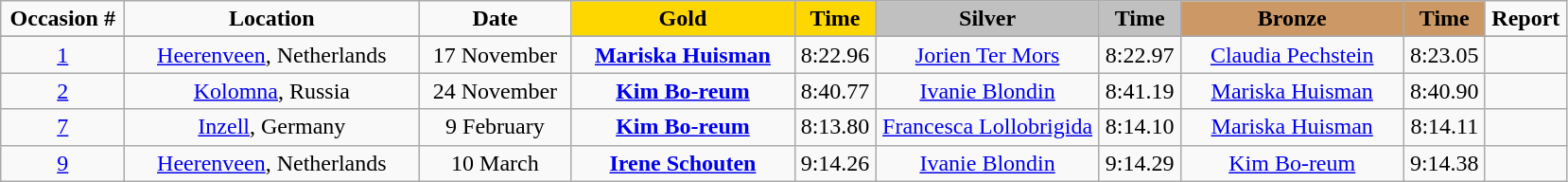<table class="wikitable">
<tr>
<td width="80" align="center"><strong>Occasion #</strong></td>
<td width="200" align="center"><strong>Location</strong></td>
<td width="100" align="center"><strong>Date</strong></td>
<td width="150" bgcolor="gold" align="center"><strong>Gold</strong></td>
<td width="50" bgcolor="gold" align="center"><strong>Time</strong></td>
<td width="150" bgcolor="silver" align="center"><strong>Silver</strong></td>
<td width="50" bgcolor="silver" align="center"><strong>Time</strong></td>
<td width="150" bgcolor="#CC9966" align="center"><strong>Bronze</strong></td>
<td width="50" bgcolor="#CC9966" align="center"><strong>Time</strong></td>
<td width="50" align="center"><strong>Report</strong></td>
</tr>
<tr bgcolor="#cccccc">
</tr>
<tr>
<td align="center"><a href='#'>1</a></td>
<td align="center"><a href='#'>Heerenveen</a>, Netherlands</td>
<td align="center">17 November</td>
<td align="center"><strong><a href='#'>Mariska Huisman</a></strong><br><small></small></td>
<td align="center">8:22.96</td>
<td align="center"><a href='#'>Jorien Ter Mors</a><br><small></small></td>
<td align="center">8:22.97</td>
<td align="center"><a href='#'>Claudia Pechstein</a><br><small></small></td>
<td align="center">8:23.05</td>
<td align="center"></td>
</tr>
<tr>
<td align="center"><a href='#'>2</a></td>
<td align="center"><a href='#'>Kolomna</a>, Russia</td>
<td align="center">24 November</td>
<td align="center"><strong><a href='#'>Kim Bo-reum</a></strong><br><small></small></td>
<td align="center">8:40.77</td>
<td align="center"><a href='#'>Ivanie Blondin</a><br><small></small></td>
<td align="center">8:41.19</td>
<td align="center"><a href='#'>Mariska Huisman</a><br><small></small></td>
<td align="center">8:40.90</td>
<td align="center"></td>
</tr>
<tr>
<td align="center"><a href='#'>7</a></td>
<td align="center"><a href='#'>Inzell</a>, Germany</td>
<td align="center">9 February</td>
<td align="center"><strong><a href='#'>Kim Bo-reum</a></strong><br><small></small></td>
<td align="center">8:13.80</td>
<td align="center"><a href='#'>Francesca Lollobrigida</a><br><small></small></td>
<td align="center">8:14.10</td>
<td align="center"><a href='#'>Mariska Huisman</a><br><small></small></td>
<td align="center">8:14.11</td>
<td align="center"></td>
</tr>
<tr>
<td align="center"><a href='#'>9</a></td>
<td align="center"><a href='#'>Heerenveen</a>, Netherlands</td>
<td align="center">10 March</td>
<td align="center"><strong><a href='#'>Irene Schouten</a></strong><br><small></small></td>
<td align="center">9:14.26</td>
<td align="center"><a href='#'>Ivanie Blondin</a><br><small></small></td>
<td align="center">9:14.29</td>
<td align="center"><a href='#'>Kim Bo-reum</a> <br><small></small></td>
<td align="center">9:14.38</td>
<td align="center"></td>
</tr>
</table>
